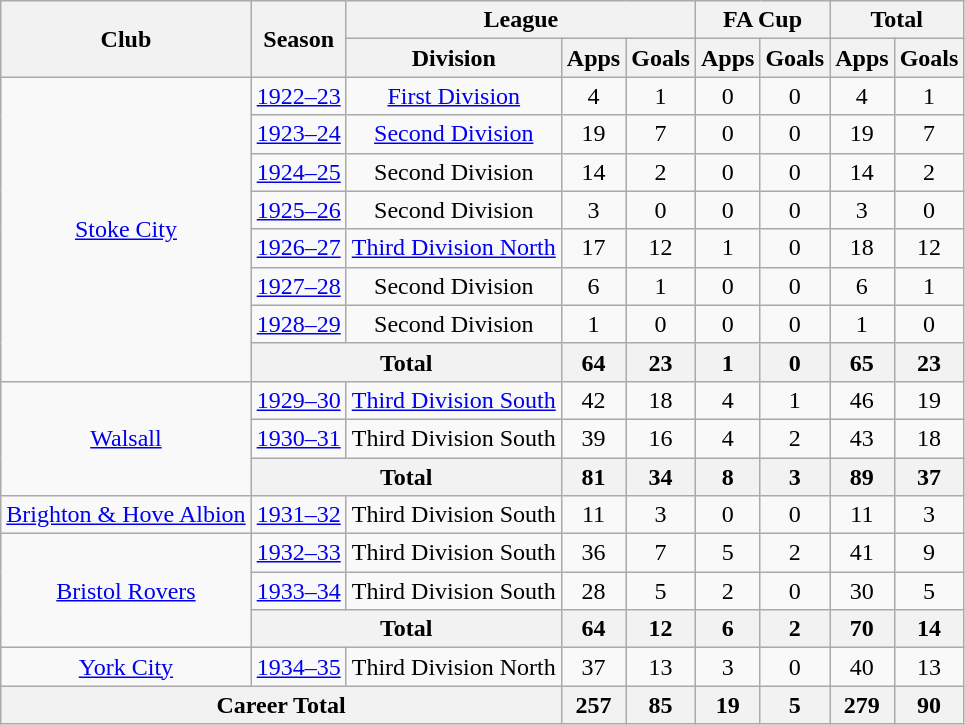<table class="wikitable" style="text-align: center;">
<tr>
<th rowspan="2">Club</th>
<th rowspan="2">Season</th>
<th colspan="3">League</th>
<th colspan="2">FA Cup</th>
<th colspan="2">Total</th>
</tr>
<tr>
<th>Division</th>
<th>Apps</th>
<th>Goals</th>
<th>Apps</th>
<th>Goals</th>
<th>Apps</th>
<th>Goals</th>
</tr>
<tr>
<td rowspan="8"><a href='#'>Stoke City</a></td>
<td><a href='#'>1922–23</a></td>
<td><a href='#'>First Division</a></td>
<td>4</td>
<td>1</td>
<td>0</td>
<td>0</td>
<td>4</td>
<td>1</td>
</tr>
<tr>
<td><a href='#'>1923–24</a></td>
<td><a href='#'>Second Division</a></td>
<td>19</td>
<td>7</td>
<td>0</td>
<td>0</td>
<td>19</td>
<td>7</td>
</tr>
<tr>
<td><a href='#'>1924–25</a></td>
<td>Second Division</td>
<td>14</td>
<td>2</td>
<td>0</td>
<td>0</td>
<td>14</td>
<td>2</td>
</tr>
<tr>
<td><a href='#'>1925–26</a></td>
<td>Second Division</td>
<td>3</td>
<td>0</td>
<td>0</td>
<td>0</td>
<td>3</td>
<td>0</td>
</tr>
<tr>
<td><a href='#'>1926–27</a></td>
<td><a href='#'>Third Division North</a></td>
<td>17</td>
<td>12</td>
<td>1</td>
<td>0</td>
<td>18</td>
<td>12</td>
</tr>
<tr>
<td><a href='#'>1927–28</a></td>
<td>Second Division</td>
<td>6</td>
<td>1</td>
<td>0</td>
<td>0</td>
<td>6</td>
<td>1</td>
</tr>
<tr>
<td><a href='#'>1928–29</a></td>
<td>Second Division</td>
<td>1</td>
<td>0</td>
<td>0</td>
<td>0</td>
<td>1</td>
<td>0</td>
</tr>
<tr>
<th colspan=2>Total</th>
<th>64</th>
<th>23</th>
<th>1</th>
<th>0</th>
<th>65</th>
<th>23</th>
</tr>
<tr>
<td rowspan="3"><a href='#'>Walsall</a></td>
<td><a href='#'>1929–30</a></td>
<td><a href='#'>Third Division South</a></td>
<td>42</td>
<td>18</td>
<td>4</td>
<td>1</td>
<td>46</td>
<td>19</td>
</tr>
<tr>
<td><a href='#'>1930–31</a></td>
<td>Third Division South</td>
<td>39</td>
<td>16</td>
<td>4</td>
<td>2</td>
<td>43</td>
<td>18</td>
</tr>
<tr>
<th colspan=2>Total</th>
<th>81</th>
<th>34</th>
<th>8</th>
<th>3</th>
<th>89</th>
<th>37</th>
</tr>
<tr>
<td><a href='#'>Brighton & Hove Albion</a></td>
<td><a href='#'>1931–32</a></td>
<td>Third Division South</td>
<td>11</td>
<td>3</td>
<td>0</td>
<td>0</td>
<td>11</td>
<td>3</td>
</tr>
<tr>
<td rowspan="3"><a href='#'>Bristol Rovers</a></td>
<td><a href='#'>1932–33</a></td>
<td>Third Division South</td>
<td>36</td>
<td>7</td>
<td>5</td>
<td>2</td>
<td>41</td>
<td>9</td>
</tr>
<tr>
<td><a href='#'>1933–34</a></td>
<td>Third Division South</td>
<td>28</td>
<td>5</td>
<td>2</td>
<td>0</td>
<td>30</td>
<td>5</td>
</tr>
<tr>
<th colspan=2>Total</th>
<th>64</th>
<th>12</th>
<th>6</th>
<th>2</th>
<th>70</th>
<th>14</th>
</tr>
<tr>
<td><a href='#'>York City</a></td>
<td><a href='#'>1934–35</a></td>
<td>Third Division North</td>
<td>37</td>
<td>13</td>
<td>3</td>
<td>0</td>
<td>40</td>
<td>13</td>
</tr>
<tr>
<th colspan="3">Career Total</th>
<th>257</th>
<th>85</th>
<th>19</th>
<th>5</th>
<th>279</th>
<th>90</th>
</tr>
</table>
